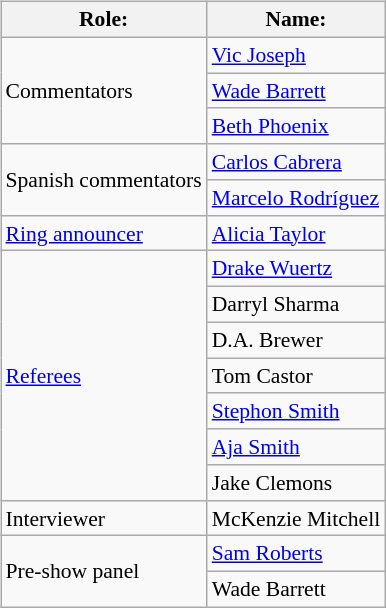<table class=wikitable style="font-size:90%; margin: 0.5em 0 0.5em 1em; float: right; clear: right;">
<tr>
<th>Role:</th>
<th>Name:</th>
</tr>
<tr>
<td rowspan=3>Commentators</td>
<td><a href='#'>Vic Joseph</a></td>
</tr>
<tr>
<td><a href='#'>Wade Barrett</a></td>
</tr>
<tr>
<td><a href='#'>Beth Phoenix</a></td>
</tr>
<tr>
<td rowspan=2>Spanish commentators</td>
<td><a href='#'>Carlos Cabrera</a></td>
</tr>
<tr>
<td><a href='#'>Marcelo Rodríguez</a></td>
</tr>
<tr>
<td rowspan=1><a href='#'>Ring announcer</a></td>
<td><a href='#'>Alicia Taylor</a></td>
</tr>
<tr>
<td rowspan=7><a href='#'>Referees</a></td>
<td><a href='#'>Drake Wuertz</a></td>
</tr>
<tr>
<td>Darryl Sharma</td>
</tr>
<tr>
<td>D.A. Brewer</td>
</tr>
<tr>
<td>Tom Castor</td>
</tr>
<tr>
<td><a href='#'>Stephon Smith</a></td>
</tr>
<tr>
<td><a href='#'>Aja Smith</a></td>
</tr>
<tr>
<td>Jake Clemons</td>
</tr>
<tr>
<td rowspan=1>Interviewer</td>
<td>McKenzie Mitchell</td>
</tr>
<tr>
<td rowspan=2>Pre-show panel</td>
<td><a href='#'>Sam Roberts</a></td>
</tr>
<tr>
<td>Wade Barrett</td>
</tr>
</table>
